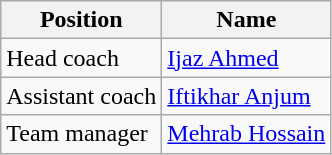<table class="wikitable">
<tr>
<th>Position</th>
<th>Name</th>
</tr>
<tr>
<td>Head coach</td>
<td><a href='#'>Ijaz Ahmed</a></td>
</tr>
<tr>
<td>Assistant coach</td>
<td><a href='#'>Iftikhar Anjum</a></td>
</tr>
<tr>
<td>Team manager</td>
<td><a href='#'>Mehrab Hossain</a></td>
</tr>
</table>
